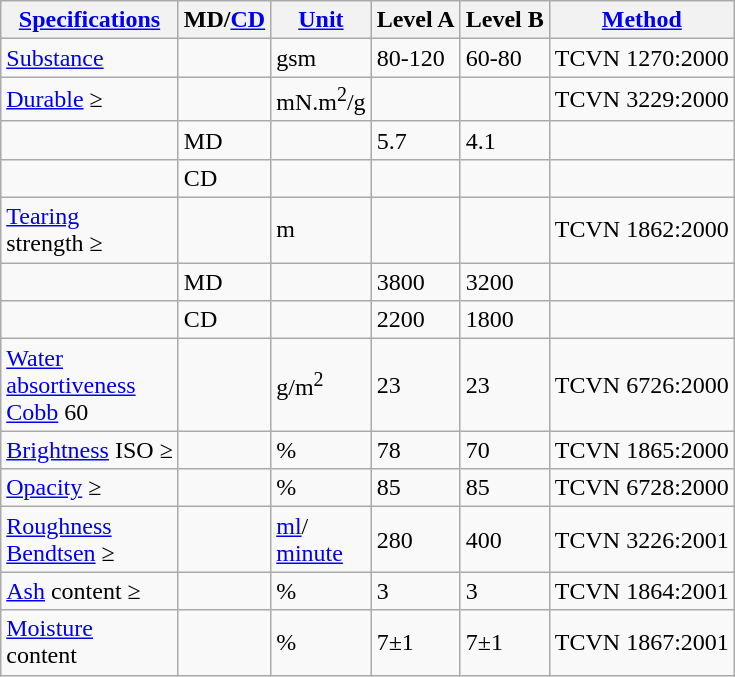<table class="wikitable">
<tr>
<th><a href='#'>Specifications</a></th>
<th>MD/<a href='#'>CD</a></th>
<th><a href='#'>Unit</a></th>
<th>Level A</th>
<th>Level B</th>
<th><a href='#'>Method</a></th>
</tr>
<tr>
<td><a href='#'>Substance</a></td>
<td></td>
<td>gsm</td>
<td>80-120</td>
<td>60-80</td>
<td>TCVN 1270:2000</td>
</tr>
<tr>
<td><a href='#'>Durable</a> ≥</td>
<td></td>
<td>mN.m<sup>2</sup>/g</td>
<td></td>
<td></td>
<td>TCVN 3229:2000</td>
</tr>
<tr>
<td></td>
<td>MD</td>
<td></td>
<td>5.7</td>
<td>4.1</td>
<td></td>
</tr>
<tr>
<td></td>
<td>CD</td>
<td></td>
<td></td>
<td></td>
<td></td>
</tr>
<tr>
<td><a href='#'>Tearing</a> <br>strength ≥</td>
<td></td>
<td>m</td>
<td></td>
<td></td>
<td>TCVN 1862:2000</td>
</tr>
<tr>
<td></td>
<td>MD</td>
<td></td>
<td>3800</td>
<td>3200</td>
<td></td>
</tr>
<tr>
<td></td>
<td>CD</td>
<td></td>
<td>2200</td>
<td>1800</td>
<td></td>
</tr>
<tr>
<td><a href='#'>Water</a> <br><a href='#'>absortiveness</a> <br><a href='#'>Cobb</a> 60</td>
<td></td>
<td>g/m<sup>2</sup></td>
<td>23</td>
<td>23</td>
<td>TCVN 6726:2000</td>
</tr>
<tr>
<td><a href='#'>Brightness</a> ISO ≥</td>
<td></td>
<td>%</td>
<td>78</td>
<td>70</td>
<td>TCVN 1865:2000</td>
</tr>
<tr>
<td><a href='#'>Opacity</a> ≥</td>
<td></td>
<td>%</td>
<td>85</td>
<td>85</td>
<td>TCVN 6728:2000</td>
</tr>
<tr>
<td><a href='#'>Roughness</a> <br><a href='#'>Bendtsen</a> ≥</td>
<td></td>
<td><a href='#'>ml</a>/<br><a href='#'>minute</a></td>
<td>280</td>
<td>400</td>
<td>TCVN 3226:2001</td>
</tr>
<tr>
<td><a href='#'>Ash</a> content ≥</td>
<td></td>
<td>%</td>
<td>3</td>
<td>3</td>
<td>TCVN 1864:2001</td>
</tr>
<tr>
<td><a href='#'>Moisture</a> <br>content</td>
<td></td>
<td>%</td>
<td>7±1</td>
<td>7±1</td>
<td>TCVN 1867:2001</td>
</tr>
</table>
